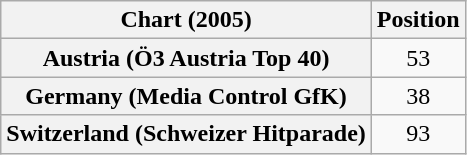<table class="wikitable sortable plainrowheaders" style="text-align:center">
<tr>
<th>Chart (2005)</th>
<th>Position</th>
</tr>
<tr>
<th scope="row">Austria (Ö3 Austria Top 40)</th>
<td align="center">53</td>
</tr>
<tr>
<th scope="row">Germany (Media Control GfK)</th>
<td align="center">38</td>
</tr>
<tr>
<th scope="row">Switzerland (Schweizer Hitparade)</th>
<td align="center">93</td>
</tr>
</table>
